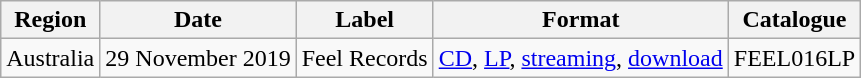<table class="wikitable">
<tr>
<th>Region</th>
<th>Date</th>
<th>Label</th>
<th>Format</th>
<th>Catalogue</th>
</tr>
<tr>
<td>Australia</td>
<td>29 November 2019</td>
<td>Feel Records</td>
<td><a href='#'>CD</a>, <a href='#'>LP</a>, <a href='#'>streaming</a>, <a href='#'>download</a></td>
<td>FEEL016LP</td>
</tr>
</table>
